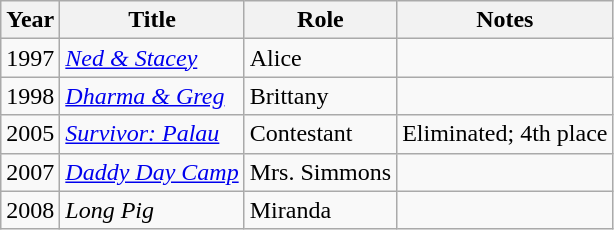<table class="wikitable">
<tr>
<th>Year</th>
<th>Title</th>
<th>Role</th>
<th>Notes</th>
</tr>
<tr>
<td>1997</td>
<td><em><a href='#'>Ned & Stacey</a></em></td>
<td>Alice</td>
<td></td>
</tr>
<tr>
<td>1998</td>
<td><em><a href='#'>Dharma & Greg</a></em></td>
<td>Brittany</td>
<td></td>
</tr>
<tr>
<td>2005</td>
<td><em><a href='#'>Survivor: Palau</a></em></td>
<td>Contestant</td>
<td>Eliminated; 4th place</td>
</tr>
<tr>
<td>2007</td>
<td><em><a href='#'>Daddy Day Camp</a></em></td>
<td>Mrs. Simmons</td>
<td></td>
</tr>
<tr>
<td>2008</td>
<td><em>Long Pig</em></td>
<td>Miranda</td>
<td></td>
</tr>
</table>
